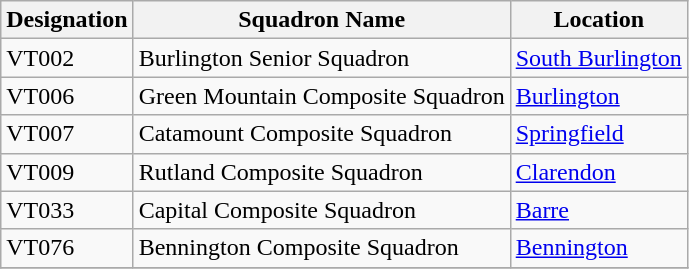<table class="wikitable">
<tr>
<th>Designation </th>
<th>Squadron Name</th>
<th>Location</th>
</tr>
<tr>
<td>VT002</td>
<td>Burlington Senior Squadron</td>
<td><a href='#'>South Burlington</a></td>
</tr>
<tr>
<td>VT006</td>
<td>Green Mountain Composite Squadron</td>
<td><a href='#'>Burlington</a></td>
</tr>
<tr>
<td>VT007</td>
<td>Catamount Composite Squadron</td>
<td><a href='#'>Springfield</a></td>
</tr>
<tr>
<td>VT009</td>
<td>Rutland Composite Squadron</td>
<td><a href='#'>Clarendon</a></td>
</tr>
<tr>
<td>VT033</td>
<td>Capital Composite Squadron</td>
<td><a href='#'>Barre</a></td>
</tr>
<tr>
<td>VT076</td>
<td>Bennington Composite Squadron</td>
<td><a href='#'>Bennington</a></td>
</tr>
<tr>
</tr>
</table>
